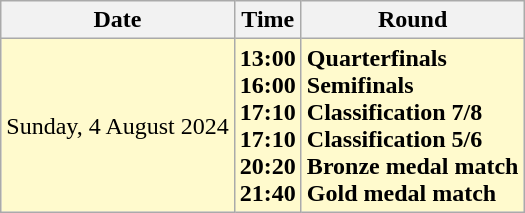<table class="wikitable">
<tr>
<th>Date</th>
<th>Time</th>
<th>Round</th>
</tr>
<tr style=background:lemonchiffon>
<td>Sunday, 4 August 2024</td>
<td><strong>13:00</strong><br><strong>16:00</strong><br><strong>17:10</strong><br><strong>17:10</strong><br><strong>20:20</strong><br><strong>21:40</strong></td>
<td><strong>Quarterfinals</strong><br><strong>Semifinals</strong><br><strong>Classification 7/8</strong><br><strong>Classification 5/6</strong><br><strong>Bronze medal match</strong><br><strong>Gold medal match</strong></td>
</tr>
</table>
